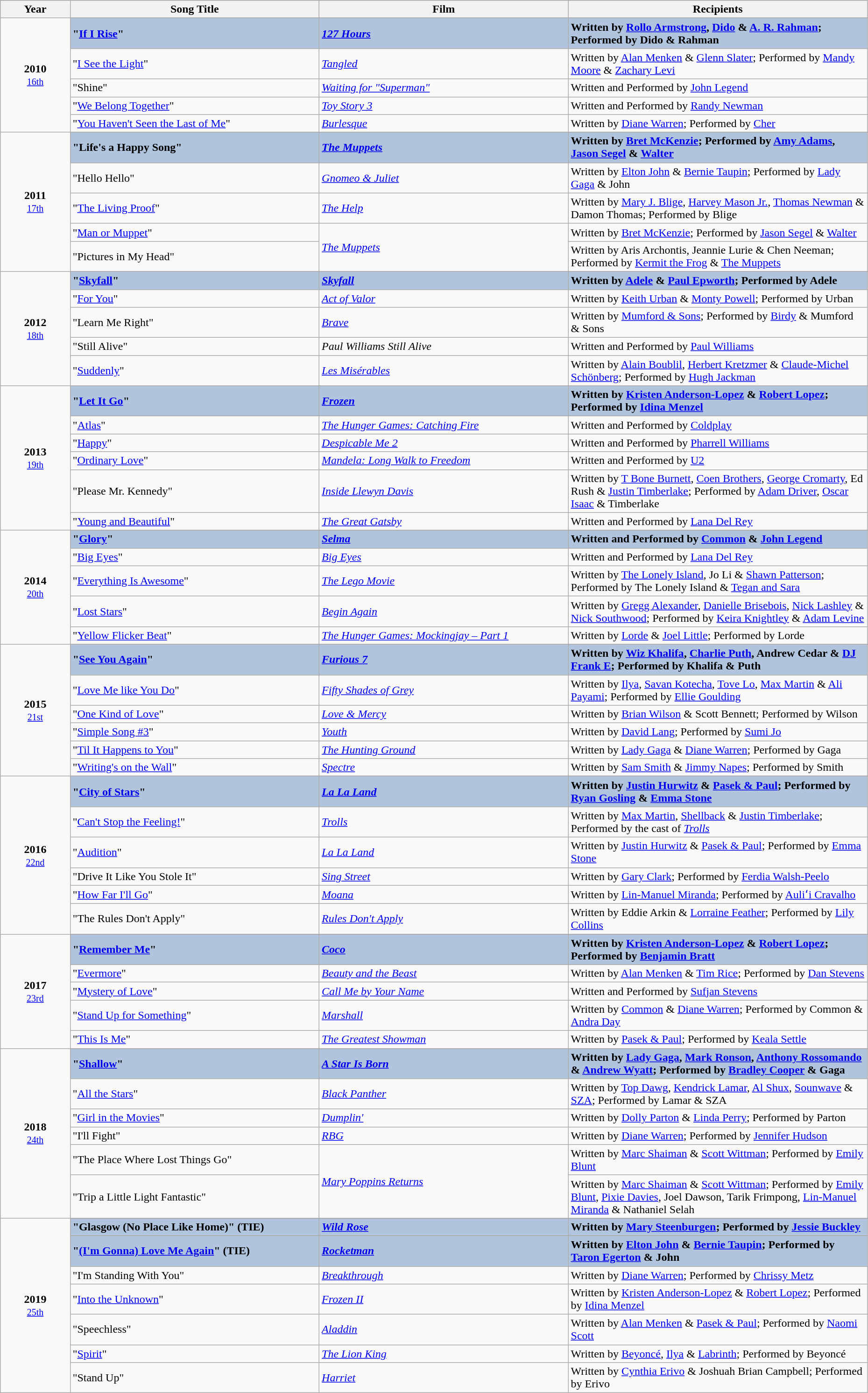<table class="wikitable" style="width:98%;">
<tr style="background:#bebebe;">
<th style="width:7%;">Year</th>
<th style="width:25%;">Song Title</th>
<th style="width:25%;">Film</th>
<th style="width:30%;">Recipients</th>
</tr>
<tr>
<td rowspan=6 style="text-align:center"><strong>2010</strong><br><small><a href='#'>16th</a></small></td>
</tr>
<tr style="background:#B0C4DE;">
<td><strong>"<a href='#'>If I Rise</a>"</strong></td>
<td><strong><em><a href='#'>127 Hours</a></em></strong></td>
<td><strong>Written by <a href='#'>Rollo Armstrong</a>, <a href='#'>Dido</a> & <a href='#'>A. R. Rahman</a>; Performed by Dido & Rahman</strong></td>
</tr>
<tr>
<td>"<a href='#'>I See the Light</a>"</td>
<td><em><a href='#'>Tangled</a></em></td>
<td>Written by <a href='#'>Alan Menken</a> & <a href='#'>Glenn Slater</a>; Performed by <a href='#'>Mandy Moore</a> & <a href='#'>Zachary Levi</a></td>
</tr>
<tr>
<td>"Shine"</td>
<td><em><a href='#'>Waiting for "Superman"</a></em></td>
<td>Written and Performed by <a href='#'>John Legend</a></td>
</tr>
<tr>
<td>"<a href='#'>We Belong Together</a>"</td>
<td><em><a href='#'>Toy Story 3</a></em></td>
<td>Written and Performed by <a href='#'>Randy Newman</a></td>
</tr>
<tr>
<td>"<a href='#'>You Haven't Seen the Last of Me</a>"</td>
<td><em><a href='#'>Burlesque</a></em></td>
<td>Written by <a href='#'>Diane Warren</a>; Performed by <a href='#'>Cher</a></td>
</tr>
<tr>
<td rowspan=6 style="text-align:center"><strong>2011</strong><br><small><a href='#'>17th</a></small></td>
</tr>
<tr style="background:#B0C4DE;">
<td><strong>"Life's a Happy Song"</strong></td>
<td><strong><em><a href='#'>The Muppets</a></em></strong></td>
<td><strong>Written by <a href='#'>Bret McKenzie</a>; Performed by <a href='#'>Amy Adams</a>, <a href='#'>Jason Segel</a> & <a href='#'>Walter</a></strong></td>
</tr>
<tr>
<td>"Hello Hello"</td>
<td><em><a href='#'>Gnomeo & Juliet</a></em></td>
<td>Written by <a href='#'>Elton John</a> & <a href='#'>Bernie Taupin</a>; Performed by <a href='#'>Lady Gaga</a> & John</td>
</tr>
<tr>
<td>"<a href='#'>The Living Proof</a>"</td>
<td><em><a href='#'>The Help</a></em></td>
<td>Written by <a href='#'>Mary J. Blige</a>, <a href='#'>Harvey Mason Jr.</a>, <a href='#'>Thomas Newman</a> & Damon Thomas; Performed by Blige</td>
</tr>
<tr>
<td>"<a href='#'>Man or Muppet</a>"</td>
<td rowspan="2"><em><a href='#'>The Muppets</a></em></td>
<td>Written by <a href='#'>Bret McKenzie</a>; Performed by <a href='#'>Jason Segel</a> & <a href='#'>Walter</a></td>
</tr>
<tr>
<td>"Pictures in My Head"</td>
<td>Written by Aris Archontis, Jeannie Lurie & Chen Neeman; Performed by <a href='#'>Kermit the Frog</a> & <a href='#'>The Muppets</a></td>
</tr>
<tr>
<td rowspan=6 style="text-align:center"><strong>2012</strong><br><small><a href='#'>18th</a></small></td>
</tr>
<tr style="background:#B0C4DE;">
<td><strong>"<a href='#'>Skyfall</a>"</strong></td>
<td><strong><em><a href='#'>Skyfall</a></em></strong></td>
<td><strong>Written by <a href='#'>Adele</a> & <a href='#'>Paul Epworth</a>; Performed by Adele</strong></td>
</tr>
<tr>
<td>"<a href='#'>For You</a>"</td>
<td><em><a href='#'>Act of Valor</a></em></td>
<td>Written by <a href='#'>Keith Urban</a> & <a href='#'>Monty Powell</a>; Performed by Urban</td>
</tr>
<tr>
<td>"Learn Me Right"</td>
<td><em><a href='#'>Brave</a></em></td>
<td>Written by <a href='#'>Mumford & Sons</a>; Performed by <a href='#'>Birdy</a> & Mumford & Sons</td>
</tr>
<tr>
<td>"Still Alive"</td>
<td><em>Paul Williams Still Alive</em></td>
<td>Written and Performed by <a href='#'>Paul Williams</a></td>
</tr>
<tr>
<td>"<a href='#'>Suddenly</a>"</td>
<td><em><a href='#'>Les Misérables</a></em></td>
<td>Written by <a href='#'>Alain Boublil</a>, <a href='#'>Herbert Kretzmer</a> & <a href='#'>Claude-Michel Schönberg</a>; Performed by <a href='#'>Hugh Jackman</a></td>
</tr>
<tr>
<td rowspan=7 style="text-align:center"><strong>2013</strong><br><small><a href='#'>19th</a></small></td>
</tr>
<tr style="background:#B0C4DE;">
<td><strong>"<a href='#'>Let It Go</a>"</strong></td>
<td><strong><em><a href='#'>Frozen</a></em></strong></td>
<td><strong>Written by <a href='#'>Kristen Anderson-Lopez</a> & <a href='#'>Robert Lopez</a>; Performed by <a href='#'>Idina Menzel</a></strong></td>
</tr>
<tr>
<td>"<a href='#'>Atlas</a>"</td>
<td><em><a href='#'>The Hunger Games: Catching Fire</a></em></td>
<td>Written and Performed by <a href='#'>Coldplay</a></td>
</tr>
<tr>
<td>"<a href='#'>Happy</a>"</td>
<td><em><a href='#'>Despicable Me 2</a></em></td>
<td>Written and Performed by <a href='#'>Pharrell Williams</a></td>
</tr>
<tr>
<td>"<a href='#'>Ordinary Love</a>"</td>
<td><em><a href='#'>Mandela: Long Walk to Freedom</a></em></td>
<td>Written and Performed by <a href='#'>U2</a></td>
</tr>
<tr>
<td>"Please Mr. Kennedy"</td>
<td><em><a href='#'>Inside Llewyn Davis</a></em></td>
<td>Written by <a href='#'>T Bone Burnett</a>, <a href='#'>Coen Brothers</a>, <a href='#'>George Cromarty</a>, Ed Rush & <a href='#'>Justin Timberlake</a>; Performed by <a href='#'>Adam Driver</a>, <a href='#'>Oscar Isaac</a> & Timberlake</td>
</tr>
<tr>
<td>"<a href='#'>Young and Beautiful</a>"</td>
<td><em><a href='#'>The Great Gatsby</a></em></td>
<td>Written and Performed by <a href='#'>Lana Del Rey</a></td>
</tr>
<tr>
<td rowspan=6 style="text-align:center"><strong>2014</strong><br><small><a href='#'>20th</a></small></td>
</tr>
<tr style="background:#B0C4DE;">
<td><strong>"<a href='#'>Glory</a>"</strong></td>
<td><strong><em><a href='#'>Selma</a></em></strong></td>
<td><strong>Written and Performed by <a href='#'>Common</a> & <a href='#'>John Legend</a></strong></td>
</tr>
<tr>
<td>"<a href='#'>Big Eyes</a>"</td>
<td><em><a href='#'>Big Eyes</a></em></td>
<td>Written and Performed by <a href='#'>Lana Del Rey</a></td>
</tr>
<tr>
<td>"<a href='#'>Everything Is Awesome</a>"</td>
<td><em><a href='#'>The Lego Movie</a></em></td>
<td>Written by <a href='#'>The Lonely Island</a>, Jo Li & <a href='#'>Shawn Patterson</a>; Performed by The Lonely Island & <a href='#'>Tegan and Sara</a></td>
</tr>
<tr>
<td>"<a href='#'>Lost Stars</a>"</td>
<td><em><a href='#'>Begin Again</a></em></td>
<td>Written by <a href='#'>Gregg Alexander</a>, <a href='#'>Danielle Brisebois</a>, <a href='#'>Nick Lashley</a> & <a href='#'>Nick Southwood</a>; Performed by <a href='#'>Keira Knightley</a> & <a href='#'>Adam Levine</a></td>
</tr>
<tr>
<td>"<a href='#'>Yellow Flicker Beat</a>"</td>
<td><em><a href='#'>The Hunger Games: Mockingjay – Part 1</a></em></td>
<td>Written by <a href='#'>Lorde</a> & <a href='#'>Joel Little</a>; Performed by Lorde</td>
</tr>
<tr>
<td rowspan=7 style="text-align:center"><strong>2015</strong><br><small><a href='#'>21st</a></small></td>
</tr>
<tr style="background:#B0C4DE;">
<td><strong>"<a href='#'>See You Again</a>"</strong></td>
<td><strong><em><a href='#'>Furious 7</a></em></strong></td>
<td><strong>Written by <a href='#'>Wiz Khalifa</a>, <a href='#'>Charlie Puth</a>, Andrew Cedar & <a href='#'>DJ Frank E</a>; Performed by Khalifa & Puth</strong></td>
</tr>
<tr>
<td>"<a href='#'>Love Me like You Do</a>"</td>
<td><em><a href='#'>Fifty Shades of Grey</a></em></td>
<td>Written by <a href='#'>Ilya</a>, <a href='#'>Savan Kotecha</a>, <a href='#'>Tove Lo</a>, <a href='#'>Max Martin</a> & <a href='#'>Ali Payami</a>; Performed by <a href='#'>Ellie Goulding</a></td>
</tr>
<tr>
<td>"<a href='#'>One Kind of Love</a>"</td>
<td><em><a href='#'>Love & Mercy</a></em></td>
<td>Written by <a href='#'>Brian Wilson</a> & Scott Bennett; Performed by Wilson</td>
</tr>
<tr>
<td>"<a href='#'>Simple Song #3</a>"</td>
<td><em><a href='#'>Youth</a></em></td>
<td>Written by <a href='#'>David Lang</a>; Performed by <a href='#'>Sumi Jo</a></td>
</tr>
<tr>
<td>"<a href='#'>Til It Happens to You</a>"</td>
<td><em><a href='#'>The Hunting Ground</a></em></td>
<td>Written by <a href='#'>Lady Gaga</a> & <a href='#'>Diane Warren</a>; Performed by Gaga</td>
</tr>
<tr>
<td>"<a href='#'>Writing's on the Wall</a>"</td>
<td><em><a href='#'>Spectre</a></em></td>
<td>Written by <a href='#'>Sam Smith</a> & <a href='#'>Jimmy Napes</a>; Performed by Smith</td>
</tr>
<tr>
<td rowspan=7 style="text-align:center"><strong>2016</strong><br><small><a href='#'>22nd</a></small></td>
</tr>
<tr style="background:#B0C4DE;">
<td><strong>"<a href='#'>City of Stars</a>"</strong></td>
<td><strong><em><a href='#'>La La Land</a></em></strong></td>
<td><strong>Written by <a href='#'>Justin Hurwitz</a> & <a href='#'>Pasek & Paul</a>; Performed by <a href='#'>Ryan Gosling</a> & <a href='#'>Emma Stone</a></strong></td>
</tr>
<tr>
<td>"<a href='#'>Can't Stop the Feeling!</a>"</td>
<td><em><a href='#'>Trolls</a></em></td>
<td>Written by <a href='#'>Max Martin</a>, <a href='#'>Shellback</a> & <a href='#'>Justin Timberlake</a>; Performed by the cast of <em><a href='#'>Trolls</a></em></td>
</tr>
<tr>
<td>"<a href='#'>Audition</a>"</td>
<td><em><a href='#'>La La Land</a></em></td>
<td>Written by <a href='#'>Justin Hurwitz</a> & <a href='#'>Pasek & Paul</a>; Performed by <a href='#'>Emma Stone</a></td>
</tr>
<tr>
<td>"Drive It Like You Stole It"</td>
<td><em><a href='#'>Sing Street</a></em></td>
<td>Written by <a href='#'>Gary Clark</a>; Performed by <a href='#'>Ferdia Walsh-Peelo</a></td>
</tr>
<tr>
<td>"<a href='#'>How Far I'll Go</a>"</td>
<td><em><a href='#'>Moana</a></em></td>
<td>Written by <a href='#'>Lin-Manuel Miranda</a>; Performed by <a href='#'>Auliʻi Cravalho</a></td>
</tr>
<tr>
<td>"The Rules Don't Apply"</td>
<td><em><a href='#'>Rules Don't Apply</a></em></td>
<td>Written by Eddie Arkin & <a href='#'>Lorraine Feather</a>; Performed by <a href='#'>Lily Collins</a></td>
</tr>
<tr>
<td rowspan=6 style="text-align:center"><strong>2017</strong><br><small><a href='#'>23rd</a></small></td>
</tr>
<tr style="background:#B0C4DE;">
<td><strong>"<a href='#'>Remember Me</a>"</strong></td>
<td><strong><em><a href='#'>Coco</a></em></strong></td>
<td><strong>Written by <a href='#'>Kristen Anderson-Lopez</a> & <a href='#'>Robert Lopez</a>; Performed by <a href='#'>Benjamin Bratt</a></strong></td>
</tr>
<tr>
<td>"<a href='#'>Evermore</a>"</td>
<td><em><a href='#'>Beauty and the Beast</a></em></td>
<td>Written by <a href='#'>Alan Menken</a> & <a href='#'>Tim Rice</a>; Performed by <a href='#'>Dan Stevens</a></td>
</tr>
<tr>
<td>"<a href='#'>Mystery of Love</a>"</td>
<td><em><a href='#'>Call Me by Your Name</a></em></td>
<td>Written and Performed by <a href='#'>Sufjan Stevens</a></td>
</tr>
<tr>
<td>"<a href='#'>Stand Up for Something</a>"</td>
<td><em><a href='#'>Marshall</a></em></td>
<td>Written by <a href='#'>Common</a> & <a href='#'>Diane Warren</a>; Performed by Common & <a href='#'>Andra Day</a></td>
</tr>
<tr>
<td>"<a href='#'>This Is Me</a>"</td>
<td><em><a href='#'>The Greatest Showman</a></em></td>
<td>Written by <a href='#'>Pasek & Paul</a>; Performed by <a href='#'>Keala Settle</a></td>
</tr>
<tr>
<td rowspan=7 style="text-align:center"><strong>2018</strong><br><small><a href='#'>24th</a></small></td>
</tr>
<tr style="background:#B0C4DE;">
<td><strong>"<a href='#'>Shallow</a>"</strong></td>
<td><strong><em><a href='#'>A Star Is Born</a></em></strong></td>
<td><strong>Written by <a href='#'>Lady Gaga</a>, <a href='#'>Mark Ronson</a>, <a href='#'>Anthony Rossomando</a> & <a href='#'>Andrew Wyatt</a>; Performed by <a href='#'>Bradley Cooper</a> & Gaga</strong></td>
</tr>
<tr>
<td>"<a href='#'>All the Stars</a>"</td>
<td><em><a href='#'>Black Panther</a></em></td>
<td>Written by <a href='#'>Top Dawg</a>, <a href='#'>Kendrick Lamar</a>, <a href='#'>Al Shux</a>, <a href='#'>Sounwave</a> & <a href='#'>SZA</a>; Performed by Lamar & SZA</td>
</tr>
<tr>
<td>"<a href='#'>Girl in the Movies</a>"</td>
<td><em><a href='#'>Dumplin'</a></em></td>
<td>Written by <a href='#'>Dolly Parton</a> & <a href='#'>Linda Perry</a>; Performed by Parton</td>
</tr>
<tr>
<td>"I'll Fight"</td>
<td><em><a href='#'>RBG</a></em></td>
<td>Written by <a href='#'>Diane Warren</a>; Performed by <a href='#'>Jennifer Hudson</a></td>
</tr>
<tr>
<td>"The Place Where Lost Things Go"</td>
<td rowspan="2"><em><a href='#'>Mary Poppins Returns</a></em></td>
<td>Written by <a href='#'>Marc Shaiman</a> & <a href='#'>Scott Wittman</a>; Performed by <a href='#'>Emily Blunt</a></td>
</tr>
<tr>
<td>"Trip a Little Light Fantastic"</td>
<td>Written by <a href='#'>Marc Shaiman</a> & <a href='#'>Scott Wittman</a>; Performed by <a href='#'>Emily Blunt</a>, <a href='#'>Pixie Davies</a>, Joel Dawson, Tarik Frimpong, <a href='#'>Lin-Manuel Miranda</a> & Nathaniel Selah</td>
</tr>
<tr>
<td rowspan=8 style="text-align:center"><strong>2019</strong><br><small><a href='#'>25th</a></small></td>
</tr>
<tr style="background:#B0C4DE;">
<td><strong>"Glasgow (No Place Like Home)" (TIE)</strong></td>
<td><strong><em><a href='#'>Wild Rose</a></em></strong></td>
<td><strong>Written by <a href='#'>Mary Steenburgen</a>; Performed by <a href='#'>Jessie Buckley</a></strong></td>
</tr>
<tr style="background:#B0C4DE;">
<td><strong>"<a href='#'>(I'm Gonna) Love Me Again</a>" (TIE)</strong></td>
<td><strong><em><a href='#'>Rocketman</a></em></strong></td>
<td><strong>Written by <a href='#'>Elton John</a> & <a href='#'>Bernie Taupin</a>; Performed by <a href='#'>Taron Egerton</a> & John</strong></td>
</tr>
<tr>
<td>"I'm Standing With You"</td>
<td><em><a href='#'>Breakthrough</a></em></td>
<td>Written by <a href='#'>Diane Warren</a>; Performed by <a href='#'>Chrissy Metz</a></td>
</tr>
<tr>
<td>"<a href='#'>Into the Unknown</a>"</td>
<td><em><a href='#'>Frozen II</a></em></td>
<td>Written by <a href='#'>Kristen Anderson-Lopez</a> & <a href='#'>Robert Lopez</a>; Performed by <a href='#'>Idina Menzel</a></td>
</tr>
<tr>
<td>"Speechless"</td>
<td><em><a href='#'>Aladdin</a></em></td>
<td>Written by <a href='#'>Alan Menken</a> & <a href='#'>Pasek & Paul</a>; Performed by <a href='#'>Naomi Scott</a></td>
</tr>
<tr>
<td>"<a href='#'>Spirit</a>"</td>
<td><em><a href='#'>The Lion King</a></em></td>
<td>Written by <a href='#'>Beyoncé</a>, <a href='#'>Ilya</a> & <a href='#'>Labrinth</a>; Performed by Beyoncé</td>
</tr>
<tr>
<td>"Stand Up"</td>
<td><em><a href='#'>Harriet</a></em></td>
<td>Written by <a href='#'>Cynthia Erivo</a> & Joshuah Brian Campbell; Performed by Erivo</td>
</tr>
</table>
